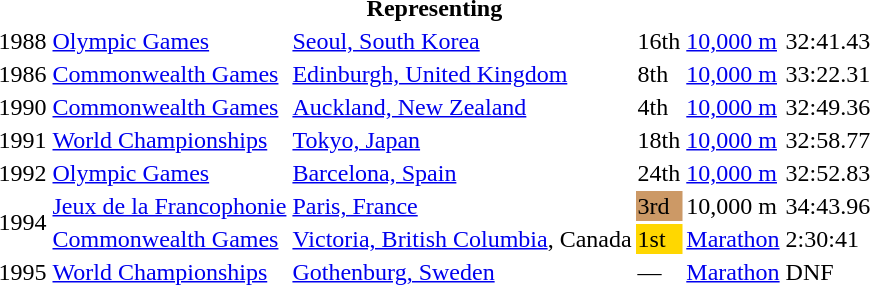<table>
<tr>
<th colspan="6">Representing </th>
</tr>
<tr>
<td>1988</td>
<td><a href='#'>Olympic Games</a></td>
<td><a href='#'>Seoul, South Korea</a></td>
<td>16th</td>
<td><a href='#'>10,000 m</a></td>
<td>32:41.43</td>
</tr>
<tr>
<td>1986</td>
<td><a href='#'>Commonwealth Games</a></td>
<td><a href='#'>Edinburgh, United Kingdom</a></td>
<td>8th</td>
<td><a href='#'>10,000 m</a></td>
<td>33:22.31</td>
</tr>
<tr>
<td>1990</td>
<td><a href='#'>Commonwealth Games</a></td>
<td><a href='#'>Auckland, New Zealand</a></td>
<td>4th</td>
<td><a href='#'>10,000 m</a></td>
<td>32:49.36</td>
</tr>
<tr>
<td>1991</td>
<td><a href='#'>World Championships</a></td>
<td><a href='#'>Tokyo, Japan</a></td>
<td>18th</td>
<td><a href='#'>10,000 m</a></td>
<td>32:58.77</td>
</tr>
<tr>
<td>1992</td>
<td><a href='#'>Olympic Games</a></td>
<td><a href='#'>Barcelona, Spain</a></td>
<td>24th</td>
<td><a href='#'>10,000 m</a></td>
<td>32:52.83</td>
</tr>
<tr>
<td rowspan=2>1994</td>
<td><a href='#'>Jeux de la Francophonie</a></td>
<td><a href='#'>Paris, France</a></td>
<td bgcolor="cc9966">3rd</td>
<td>10,000 m</td>
<td>34:43.96</td>
</tr>
<tr>
<td><a href='#'>Commonwealth Games</a></td>
<td><a href='#'>Victoria, British Columbia</a>, Canada</td>
<td bgcolor="gold">1st</td>
<td><a href='#'>Marathon</a></td>
<td>2:30:41</td>
</tr>
<tr>
<td>1995</td>
<td><a href='#'>World Championships</a></td>
<td><a href='#'>Gothenburg, Sweden</a></td>
<td>—</td>
<td><a href='#'>Marathon</a></td>
<td>DNF</td>
</tr>
</table>
